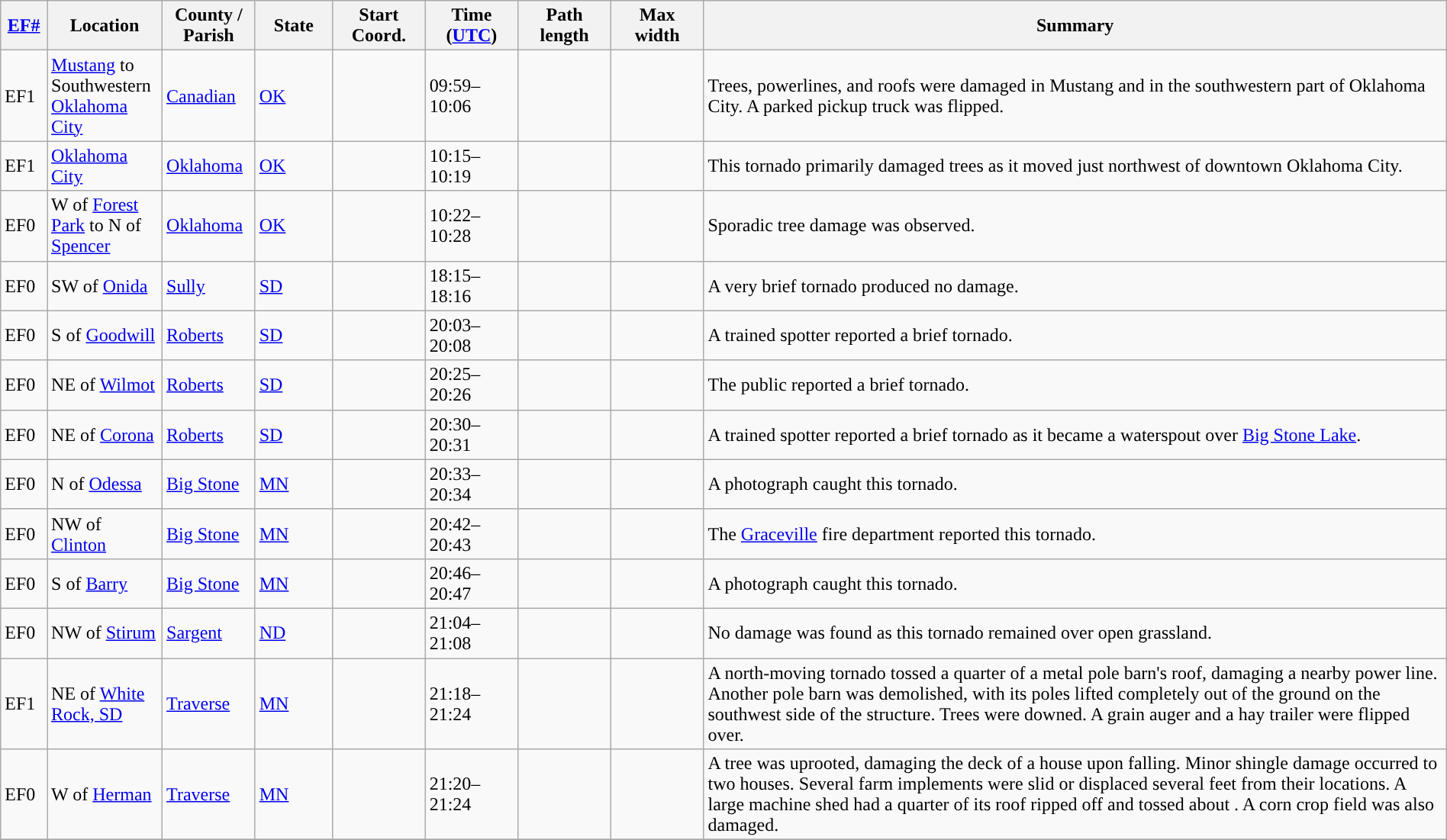<table class="wikitable sortable" style="width:100%;">
<tr>
<th scope="col"  style="width:3%; text-align:center;"><a href='#'>EF#</a></th>
<th scope="col"  style="width:7%; text-align:center;" class="unsortable">Location</th>
<th scope="col"  style="width:6%; text-align:center;" class="unsortable">County / Parish</th>
<th scope="col"  style="width:5%; text-align:center;">State</th>
<th scope="col"  style="width:6%; text-align:center;">Start Coord.</th>
<th scope="col"  style="width:6%; text-align:center;">Time (<a href='#'>UTC</a>)</th>
<th scope="col"  style="width:6%; text-align:center;">Path length</th>
<th scope="col"  style="width:6%; text-align:center;">Max width</th>
<th scope="col" class="unsortable" style="width:48%; text-align:center;">Summary</th>
</tr>
<tr>
<td>EF1</td>
<td><a href='#'>Mustang</a> to Southwestern <a href='#'>Oklahoma City</a></td>
<td><a href='#'>Canadian</a></td>
<td><a href='#'>OK</a></td>
<td></td>
<td>09:59–10:06</td>
<td></td>
<td></td>
<td>Trees, powerlines, and roofs were damaged in Mustang and in the southwestern part of Oklahoma City. A parked pickup truck was flipped.</td>
</tr>
<tr>
<td>EF1</td>
<td><a href='#'>Oklahoma City</a></td>
<td><a href='#'>Oklahoma</a></td>
<td><a href='#'>OK</a></td>
<td></td>
<td>10:15–10:19</td>
<td></td>
<td></td>
<td>This tornado primarily damaged trees as it moved just northwest of downtown Oklahoma City.</td>
</tr>
<tr>
<td>EF0</td>
<td>W of <a href='#'>Forest Park</a> to N of <a href='#'>Spencer</a></td>
<td><a href='#'>Oklahoma</a></td>
<td><a href='#'>OK</a></td>
<td></td>
<td>10:22–10:28</td>
<td></td>
<td></td>
<td>Sporadic tree damage was observed.</td>
</tr>
<tr>
<td>EF0</td>
<td>SW of <a href='#'>Onida</a></td>
<td><a href='#'>Sully</a></td>
<td><a href='#'>SD</a></td>
<td></td>
<td>18:15–18:16</td>
<td></td>
<td></td>
<td>A very brief tornado produced no damage.</td>
</tr>
<tr>
<td>EF0</td>
<td>S of <a href='#'>Goodwill</a></td>
<td><a href='#'>Roberts</a></td>
<td><a href='#'>SD</a></td>
<td></td>
<td>20:03–20:08</td>
<td></td>
<td></td>
<td>A trained spotter reported a brief tornado.</td>
</tr>
<tr>
<td>EF0</td>
<td>NE of <a href='#'>Wilmot</a></td>
<td><a href='#'>Roberts</a></td>
<td><a href='#'>SD</a></td>
<td></td>
<td>20:25–20:26</td>
<td></td>
<td></td>
<td>The public reported a brief tornado.</td>
</tr>
<tr>
<td>EF0</td>
<td>NE of <a href='#'>Corona</a></td>
<td><a href='#'>Roberts</a></td>
<td><a href='#'>SD</a></td>
<td></td>
<td>20:30–20:31</td>
<td></td>
<td></td>
<td>A trained spotter reported a brief tornado as it became a waterspout over <a href='#'>Big Stone Lake</a>.</td>
</tr>
<tr>
<td>EF0</td>
<td>N of <a href='#'>Odessa</a></td>
<td><a href='#'>Big Stone</a></td>
<td><a href='#'>MN</a></td>
<td></td>
<td>20:33–20:34</td>
<td></td>
<td></td>
<td>A photograph caught this tornado.</td>
</tr>
<tr>
<td>EF0</td>
<td>NW of <a href='#'>Clinton</a></td>
<td><a href='#'>Big Stone</a></td>
<td><a href='#'>MN</a></td>
<td></td>
<td>20:42–20:43</td>
<td></td>
<td></td>
<td>The <a href='#'>Graceville</a> fire department reported this tornado.</td>
</tr>
<tr>
<td>EF0</td>
<td>S of <a href='#'>Barry</a></td>
<td><a href='#'>Big Stone</a></td>
<td><a href='#'>MN</a></td>
<td></td>
<td>20:46–20:47</td>
<td></td>
<td></td>
<td>A photograph caught this tornado.</td>
</tr>
<tr>
<td>EF0</td>
<td>NW of <a href='#'>Stirum</a></td>
<td><a href='#'>Sargent</a></td>
<td><a href='#'>ND</a></td>
<td></td>
<td>21:04–21:08</td>
<td></td>
<td></td>
<td>No damage was found as this tornado remained over open grassland.</td>
</tr>
<tr>
<td>EF1</td>
<td>NE of <a href='#'>White Rock, SD</a></td>
<td><a href='#'>Traverse</a></td>
<td><a href='#'>MN</a></td>
<td></td>
<td>21:18–21:24</td>
<td></td>
<td></td>
<td>A north-moving tornado tossed a quarter of a metal pole barn's roof, damaging a nearby power line. Another pole barn was demolished, with its poles lifted completely out of the ground on the southwest side of the structure. Trees were downed. A grain auger and a hay trailer were flipped over.</td>
</tr>
<tr>
<td>EF0</td>
<td>W of <a href='#'>Herman</a></td>
<td><a href='#'>Traverse</a></td>
<td><a href='#'>MN</a></td>
<td></td>
<td>21:20–21:24</td>
<td></td>
<td></td>
<td>A tree was uprooted, damaging the deck of a house upon falling. Minor shingle damage occurred to two houses. Several farm implements were slid or displaced several feet from their locations. A large machine shed had a quarter of its roof ripped off and tossed about . A corn crop field was also damaged.</td>
</tr>
<tr>
</tr>
</table>
